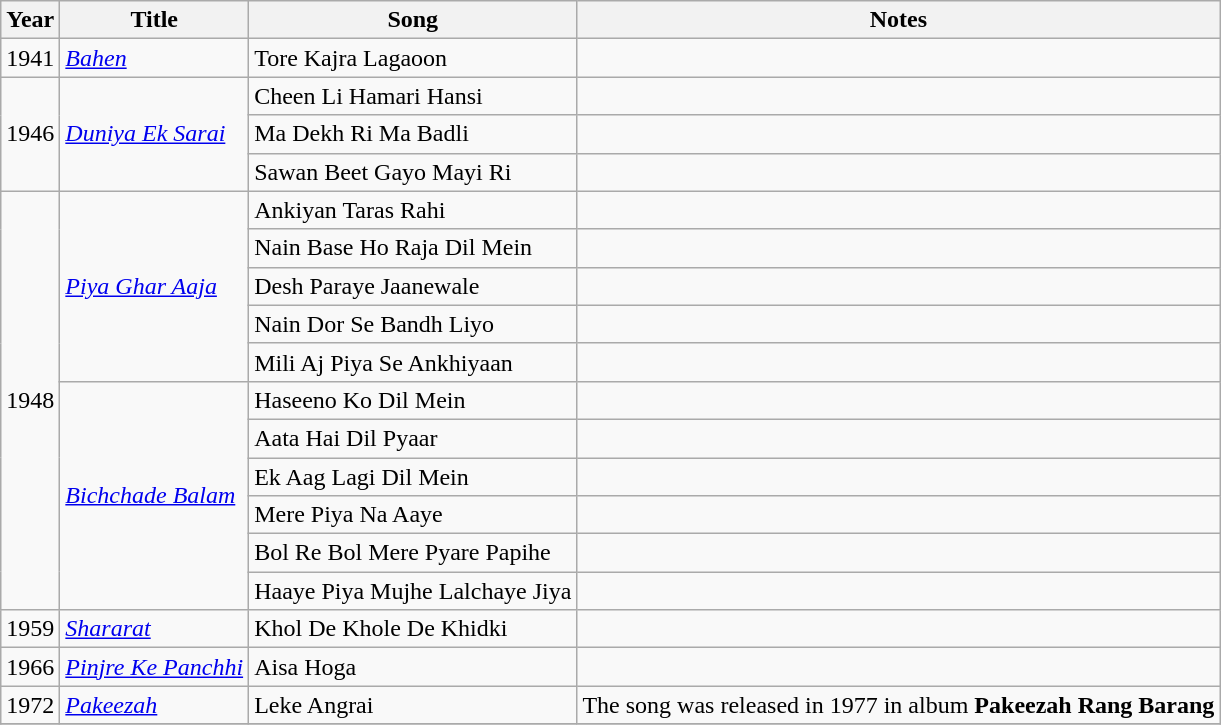<table class="wikitable sortable plainrowheaders">
<tr>
<th scope="col">Year</th>
<th scope="col">Title</th>
<th scope="col">Song</th>
<th scope="col">Notes</th>
</tr>
<tr>
<td>1941</td>
<td><em><a href='#'>Bahen</a></em></td>
<td>Tore Kajra Lagaoon</td>
<td></td>
</tr>
<tr>
<td rowspan="3">1946</td>
<td rowspan="3"><em><a href='#'>Duniya Ek Sarai</a></em></td>
<td>Cheen Li Hamari Hansi</td>
<td></td>
</tr>
<tr>
<td>Ma Dekh Ri Ma Badli</td>
<td></td>
</tr>
<tr>
<td>Sawan Beet Gayo Mayi Ri</td>
<td></td>
</tr>
<tr>
<td rowspan="11">1948</td>
<td rowspan="5"><em><a href='#'>Piya Ghar Aaja</a></em></td>
<td>Ankiyan Taras Rahi</td>
<td></td>
</tr>
<tr>
<td>Nain Base Ho Raja Dil Mein</td>
<td></td>
</tr>
<tr>
<td>Desh Paraye Jaanewale</td>
<td></td>
</tr>
<tr>
<td>Nain Dor Se Bandh Liyo</td>
<td></td>
</tr>
<tr>
<td>Mili Aj Piya Se Ankhiyaan</td>
<td></td>
</tr>
<tr>
<td rowspan="6"><em><a href='#'>Bichchade Balam</a></em></td>
<td>Haseeno Ko Dil Mein</td>
<td></td>
</tr>
<tr>
<td>Aata Hai Dil Pyaar</td>
<td></td>
</tr>
<tr>
<td>Ek Aag Lagi Dil Mein</td>
<td></td>
</tr>
<tr>
<td>Mere Piya Na Aaye</td>
<td></td>
</tr>
<tr>
<td>Bol Re Bol Mere Pyare Papihe</td>
<td></td>
</tr>
<tr>
<td>Haaye Piya Mujhe Lalchaye Jiya</td>
<td></td>
</tr>
<tr>
<td>1959</td>
<td><em><a href='#'>Shararat</a></em></td>
<td>Khol De Khole De Khidki</td>
<td></td>
</tr>
<tr>
<td>1966</td>
<td><em><a href='#'>Pinjre Ke Panchhi</a></em></td>
<td>Aisa Hoga</td>
<td></td>
</tr>
<tr>
<td>1972</td>
<td><em><a href='#'>Pakeezah</a></em></td>
<td>Leke Angrai</td>
<td>The song was released in 1977 in album <strong>Pakeezah Rang Barang</strong></td>
</tr>
<tr>
</tr>
</table>
